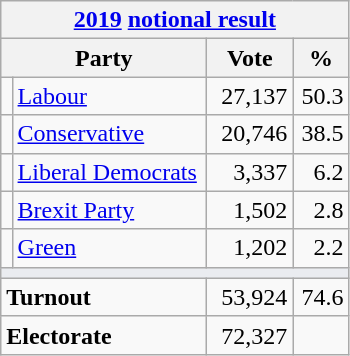<table class="wikitable">
<tr>
<th colspan="4"><a href='#'>2019</a> <a href='#'>notional result</a></th>
</tr>
<tr>
<th bgcolor="#DDDDFF" width="130px" colspan="2">Party</th>
<th bgcolor="#DDDDFF" width="50px">Vote</th>
<th bgcolor="#DDDDFF" width="30px">%</th>
</tr>
<tr>
<td></td>
<td><a href='#'>Labour</a></td>
<td align=right>27,137</td>
<td align=right>50.3</td>
</tr>
<tr>
<td></td>
<td><a href='#'>Conservative</a></td>
<td align=right>20,746</td>
<td align=right>38.5</td>
</tr>
<tr>
<td></td>
<td><a href='#'>Liberal Democrats</a></td>
<td align=right>3,337</td>
<td align=right>6.2</td>
</tr>
<tr>
<td></td>
<td><a href='#'>Brexit Party</a></td>
<td align=right>1,502</td>
<td align=right>2.8</td>
</tr>
<tr>
<td></td>
<td><a href='#'>Green</a></td>
<td align=right>1,202</td>
<td align=right>2.2</td>
</tr>
<tr>
<td colspan="4" bgcolor="#EAECF0"></td>
</tr>
<tr>
<td colspan="2"><strong>Turnout</strong></td>
<td align=right>53,924</td>
<td align=right>74.6</td>
</tr>
<tr>
<td colspan="2"><strong>Electorate</strong></td>
<td align=right>72,327</td>
</tr>
</table>
